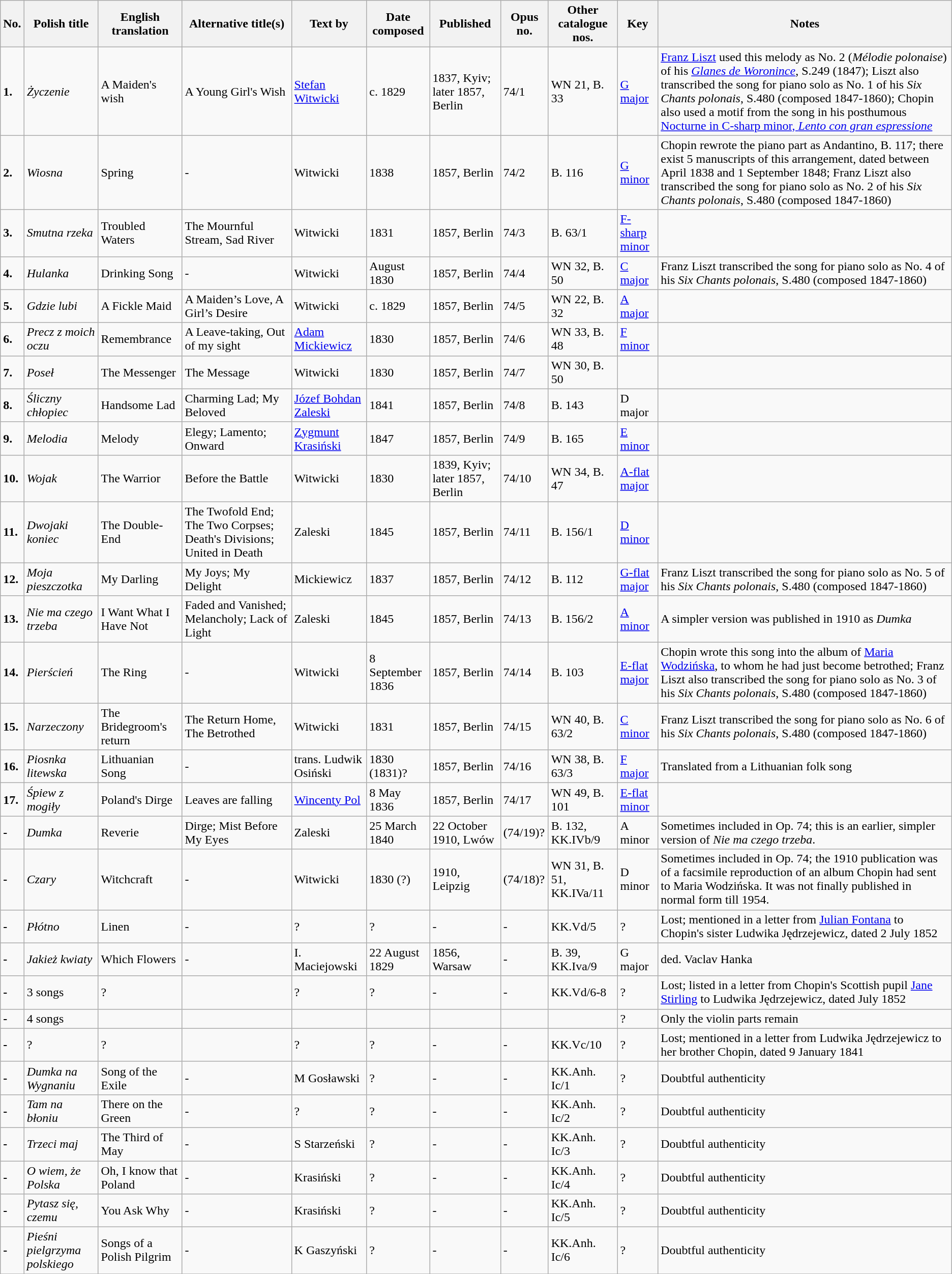<table class="wikitable sortable">
<tr>
<th>No.</th>
<th>Polish title</th>
<th>English translation</th>
<th>Alternative title(s)</th>
<th>Text by</th>
<th>Date composed</th>
<th>Published</th>
<th>Opus no.</th>
<th>Other catalogue nos.</th>
<th>Key</th>
<th>Notes</th>
</tr>
<tr>
<td><strong>1.</strong></td>
<td><em>Życzenie</em></td>
<td>A Maiden's wish</td>
<td>A Young Girl's Wish</td>
<td><a href='#'>Stefan Witwicki</a></td>
<td>c. 1829</td>
<td>1837, Kyiv; later 1857, Berlin</td>
<td>74/1</td>
<td>WN 21, B. 33</td>
<td><a href='#'>G major</a></td>
<td><a href='#'>Franz Liszt</a> used this melody as No. 2 (<em>Mélodie polonaise</em>) of his <em><a href='#'>Glanes de Woronince</a></em>, S.249 (1847); Liszt also transcribed the song for piano solo as No. 1 of his <em>Six Chants polonais</em>, S.480 (composed 1847-1860); Chopin also used a motif from the song in his posthumous <a href='#'>Nocturne in C-sharp minor, <em>Lento con gran espressione</em></a></td>
</tr>
<tr>
<td><strong>2.</strong></td>
<td><em>Wiosna</em></td>
<td>Spring</td>
<td>-</td>
<td>Witwicki</td>
<td>1838</td>
<td>1857, Berlin</td>
<td>74/2</td>
<td>B. 116</td>
<td><a href='#'>G minor</a></td>
<td>Chopin rewrote the piano part as Andantino, B. 117; there exist 5 manuscripts of this arrangement, dated between April 1838 and 1 September 1848; Franz Liszt also transcribed the song for piano solo as No. 2 of his <em>Six Chants polonais</em>, S.480 (composed 1847-1860)</td>
</tr>
<tr>
<td><strong>3.</strong></td>
<td><em>Smutna rzeka</em></td>
<td>Troubled Waters</td>
<td>The Mournful Stream, Sad River</td>
<td>Witwicki</td>
<td>1831</td>
<td>1857, Berlin</td>
<td>74/3</td>
<td>B. 63/1</td>
<td><a href='#'>F-sharp minor</a></td>
<td></td>
</tr>
<tr>
<td><strong>4.</strong></td>
<td><em>Hulanka</em></td>
<td>Drinking Song</td>
<td>-</td>
<td>Witwicki</td>
<td>August 1830</td>
<td>1857, Berlin</td>
<td>74/4</td>
<td>WN 32, B. 50</td>
<td><a href='#'>C major</a></td>
<td>Franz Liszt transcribed the song for piano solo as No. 4 of his <em>Six Chants polonais</em>, S.480 (composed 1847-1860)</td>
</tr>
<tr>
<td><strong>5.</strong></td>
<td><em>Gdzie lubi</em></td>
<td>A Fickle Maid</td>
<td>A Maiden’s Love, A Girl’s Desire</td>
<td>Witwicki</td>
<td>c. 1829</td>
<td>1857, Berlin</td>
<td>74/5</td>
<td>WN 22, B. 32</td>
<td><a href='#'>A major</a></td>
<td></td>
</tr>
<tr>
<td><strong>6.</strong></td>
<td><em>Precz z moich oczu</em></td>
<td>Remembrance</td>
<td>A Leave-taking, Out of my sight</td>
<td><a href='#'>Adam Mickiewicz</a></td>
<td>1830</td>
<td>1857, Berlin</td>
<td>74/6</td>
<td>WN 33, B. 48</td>
<td><a href='#'>F minor</a></td>
<td></td>
</tr>
<tr>
<td><strong>7.</strong></td>
<td><em>Poseł</em></td>
<td>The Messenger</td>
<td>The Message</td>
<td>Witwicki</td>
<td>1830</td>
<td>1857, Berlin</td>
<td>74/7</td>
<td>WN 30, B. 50</td>
<td></td>
<td></td>
</tr>
<tr>
<td><strong>8.</strong></td>
<td><em>Śliczny chłopiec</em></td>
<td>Handsome Lad</td>
<td>Charming Lad; My Beloved</td>
<td><a href='#'>Józef Bohdan Zaleski</a></td>
<td>1841</td>
<td>1857, Berlin</td>
<td>74/8</td>
<td>B. 143</td>
<td>D major</td>
<td></td>
</tr>
<tr>
<td><strong>9.</strong></td>
<td><em>Melodia</em></td>
<td>Melody</td>
<td>Elegy; Lamento; Onward</td>
<td><a href='#'>Zygmunt Krasiński</a></td>
<td>1847</td>
<td>1857, Berlin</td>
<td>74/9</td>
<td>B. 165</td>
<td><a href='#'>E minor</a></td>
<td></td>
</tr>
<tr>
<td><strong>10.</strong></td>
<td><em>Wojak</em></td>
<td>The Warrior</td>
<td>Before the Battle</td>
<td>Witwicki</td>
<td>1830</td>
<td>1839, Kyiv; later 1857, Berlin</td>
<td>74/10</td>
<td>WN 34, B. 47</td>
<td><a href='#'>A-flat major</a></td>
<td></td>
</tr>
<tr>
<td><strong>11.</strong></td>
<td><em>Dwojaki koniec</em></td>
<td>The Double-End</td>
<td>The Twofold End; The Two Corpses; Death's Divisions; United in Death</td>
<td>Zaleski</td>
<td>1845</td>
<td>1857, Berlin</td>
<td>74/11</td>
<td>B. 156/1</td>
<td><a href='#'>D minor</a></td>
<td></td>
</tr>
<tr>
<td><strong>12.</strong></td>
<td><em>Moja pieszczotka</em></td>
<td>My Darling</td>
<td>My Joys; My Delight</td>
<td>Mickiewicz</td>
<td>1837</td>
<td>1857, Berlin</td>
<td>74/12</td>
<td>B. 112</td>
<td><a href='#'>G-flat major</a></td>
<td>Franz Liszt transcribed the song for piano solo as No. 5 of his <em>Six Chants polonais</em>, S.480 (composed 1847-1860)</td>
</tr>
<tr>
<td><strong>13.</strong></td>
<td><em>Nie ma czego trzeba</em></td>
<td>I Want What I Have Not</td>
<td>Faded and Vanished; Melancholy; Lack of Light</td>
<td>Zaleski</td>
<td>1845</td>
<td>1857, Berlin</td>
<td>74/13</td>
<td>B. 156/2</td>
<td><a href='#'>A minor</a></td>
<td>A simpler version was published in 1910 as <em>Dumka</em></td>
</tr>
<tr>
<td><strong>14.</strong></td>
<td><em>Pierścień</em></td>
<td>The Ring</td>
<td>-</td>
<td>Witwicki</td>
<td>8 September 1836</td>
<td>1857, Berlin</td>
<td>74/14</td>
<td>B. 103</td>
<td><a href='#'>E-flat major</a></td>
<td>Chopin wrote this song into the album of <a href='#'>Maria Wodzińska</a>, to whom he had just become betrothed; Franz Liszt also transcribed the song for piano solo as No. 3 of his <em>Six Chants polonais</em>, S.480 (composed 1847-1860)</td>
</tr>
<tr>
<td><strong>15.</strong></td>
<td><em>Narzeczony</em></td>
<td>The Bridegroom's return</td>
<td>The Return Home, The Betrothed</td>
<td>Witwicki</td>
<td>1831</td>
<td>1857, Berlin</td>
<td>74/15</td>
<td>WN 40, B. 63/2</td>
<td><a href='#'>C minor</a></td>
<td>Franz Liszt transcribed the song for piano solo as No. 6 of his <em>Six Chants polonais</em>, S.480 (composed 1847-1860)</td>
</tr>
<tr>
<td><strong>16.</strong></td>
<td><em>Piosnka litewska</em></td>
<td>Lithuanian Song</td>
<td>-</td>
<td>trans. Ludwik Osiński</td>
<td>1830 (1831)?</td>
<td>1857, Berlin</td>
<td>74/16</td>
<td>WN 38, B. 63/3</td>
<td><a href='#'>F major</a></td>
<td>Translated from a Lithuanian folk song</td>
</tr>
<tr>
<td><strong>17.</strong></td>
<td><em>Śpiew z mogiły</em></td>
<td>Poland's Dirge</td>
<td>Leaves are falling</td>
<td><a href='#'>Wincenty Pol</a></td>
<td>8 May 1836</td>
<td>1857, Berlin</td>
<td>74/17</td>
<td>WN 49, B. 101</td>
<td><a href='#'>E-flat minor</a></td>
<td></td>
</tr>
<tr>
<td><strong>-</strong></td>
<td><em>Dumka</em></td>
<td>Reverie</td>
<td>Dirge; Mist Before My Eyes</td>
<td>Zaleski</td>
<td>25 March 1840</td>
<td>22 October 1910, Lwów</td>
<td>(74/19)?</td>
<td>B. 132, KK.IVb/9</td>
<td>A minor</td>
<td>Sometimes included in Op. 74; this is an earlier, simpler version of <em>Nie ma czego trzeba</em>.</td>
</tr>
<tr>
<td><strong>-</strong></td>
<td><em>Czary</em></td>
<td>Witchcraft</td>
<td>-</td>
<td>Witwicki</td>
<td>1830 (?)</td>
<td>1910, Leipzig</td>
<td>(74/18)?</td>
<td>WN 31, B. 51, KK.IVa/11</td>
<td>D minor</td>
<td>Sometimes included in Op. 74; the 1910 publication was of a facsimile reproduction of an album Chopin had sent to Maria Wodzińska.  It was not finally published in normal form till 1954.</td>
</tr>
<tr>
<td><strong>-</strong></td>
<td><em>Płótno</em></td>
<td>Linen</td>
<td>-</td>
<td>?</td>
<td>?</td>
<td>-</td>
<td>-</td>
<td>KK.Vd/5</td>
<td>?</td>
<td>Lost; mentioned in a letter from <a href='#'>Julian Fontana</a> to Chopin's sister Ludwika Jędrzejewicz, dated 2 July 1852</td>
</tr>
<tr>
<td><strong>-</strong></td>
<td><em>Jakież kwiaty</em></td>
<td>Which Flowers</td>
<td>-</td>
<td>I. Maciejowski</td>
<td>22 August 1829</td>
<td>1856, Warsaw</td>
<td>-</td>
<td>B. 39, KK.Iva/9</td>
<td>G major</td>
<td>ded. Vaclav Hanka</td>
</tr>
<tr>
<td><strong>-</strong></td>
<td>3 songs</td>
<td>?</td>
<td></td>
<td>?</td>
<td>?</td>
<td>-</td>
<td>-</td>
<td>KK.Vd/6-8</td>
<td>?</td>
<td>Lost; listed in a letter from Chopin's Scottish pupil <a href='#'>Jane Stirling</a> to Ludwika Jędrzejewicz, dated July 1852</td>
</tr>
<tr>
<td><strong>-</strong></td>
<td>4 songs</td>
<td></td>
<td></td>
<td></td>
<td></td>
<td></td>
<td></td>
<td></td>
<td>?</td>
<td>Only the violin parts remain</td>
</tr>
<tr>
<td><strong>-</strong></td>
<td>?</td>
<td>?</td>
<td></td>
<td>?</td>
<td>?</td>
<td>-</td>
<td>-</td>
<td>KK.Vc/10</td>
<td>?</td>
<td>Lost; mentioned in a letter from Ludwika Jędrzejewicz to her brother Chopin, dated 9 January 1841</td>
</tr>
<tr>
<td><strong>-</strong></td>
<td><em>Dumka na Wygnaniu</em></td>
<td>Song of the Exile</td>
<td>-</td>
<td>M Gosławski</td>
<td>?</td>
<td>-</td>
<td>-</td>
<td>KK.Anh. Ic/1</td>
<td>?</td>
<td>Doubtful authenticity</td>
</tr>
<tr>
<td><strong>-</strong></td>
<td><em>Tam na błoniu</em></td>
<td>There on the Green</td>
<td>-</td>
<td>?</td>
<td>?</td>
<td>-</td>
<td>-</td>
<td>KK.Anh. Ic/2</td>
<td>?</td>
<td>Doubtful authenticity</td>
</tr>
<tr>
<td><strong>-</strong></td>
<td><em>Trzeci maj</em></td>
<td>The Third of May</td>
<td>-</td>
<td>S Starzeński</td>
<td>?</td>
<td>-</td>
<td>-</td>
<td>KK.Anh. Ic/3</td>
<td>?</td>
<td>Doubtful authenticity</td>
</tr>
<tr>
<td><strong>-</strong></td>
<td><em>O wiem, że Polska</em></td>
<td>Oh, I know that Poland</td>
<td>-</td>
<td>Krasiński</td>
<td>?</td>
<td>-</td>
<td>-</td>
<td>KK.Anh. Ic/4</td>
<td>?</td>
<td>Doubtful authenticity</td>
</tr>
<tr>
<td><strong>-</strong></td>
<td><em>Pytasz się, czemu</em></td>
<td>You Ask Why</td>
<td>-</td>
<td>Krasiński</td>
<td>?</td>
<td>-</td>
<td>-</td>
<td>KK.Anh. Ic/5</td>
<td>?</td>
<td>Doubtful authenticity</td>
</tr>
<tr>
<td><strong>-</strong></td>
<td><em>Pieśni pielgrzyma polskiego</em></td>
<td>Songs of a Polish Pilgrim</td>
<td>-</td>
<td>K Gaszyński</td>
<td>?</td>
<td>-</td>
<td>-</td>
<td>KK.Anh. Ic/6</td>
<td>?</td>
<td>Doubtful authenticity</td>
</tr>
<tr>
</tr>
</table>
